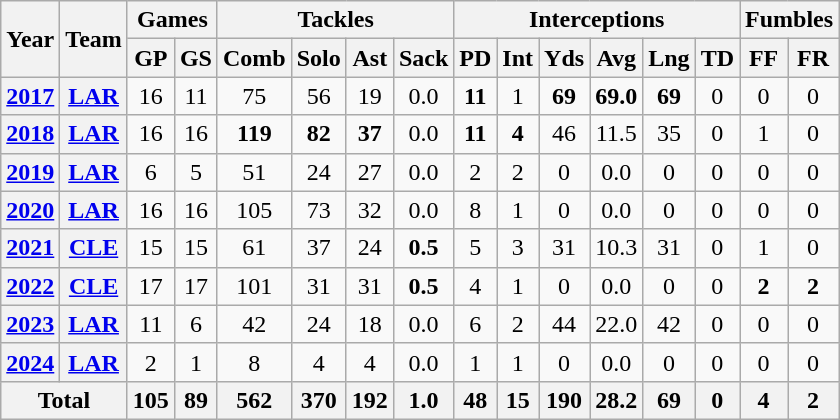<table class="wikitable" style="text-align: center;">
<tr>
<th rowspan="2">Year</th>
<th rowspan="2">Team</th>
<th colspan="2">Games</th>
<th colspan="4">Tackles</th>
<th colspan="6">Interceptions</th>
<th colspan="2">Fumbles</th>
</tr>
<tr>
<th>GP</th>
<th>GS</th>
<th>Comb</th>
<th>Solo</th>
<th>Ast</th>
<th>Sack</th>
<th>PD</th>
<th>Int</th>
<th>Yds</th>
<th>Avg</th>
<th>Lng</th>
<th>TD</th>
<th>FF</th>
<th>FR</th>
</tr>
<tr>
<th><a href='#'>2017</a></th>
<th><a href='#'>LAR</a></th>
<td>16</td>
<td>11</td>
<td>75</td>
<td>56</td>
<td>19</td>
<td>0.0</td>
<td><strong>11</strong></td>
<td>1</td>
<td><strong>69</strong></td>
<td><strong>69.0</strong></td>
<td><strong>69</strong></td>
<td>0</td>
<td>0</td>
<td>0</td>
</tr>
<tr>
<th><a href='#'>2018</a></th>
<th><a href='#'>LAR</a></th>
<td>16</td>
<td>16</td>
<td><strong>119</strong></td>
<td><strong>82</strong></td>
<td><strong>37</strong></td>
<td>0.0</td>
<td><strong>11</strong></td>
<td><strong>4</strong></td>
<td>46</td>
<td>11.5</td>
<td>35</td>
<td>0</td>
<td>1</td>
<td>0</td>
</tr>
<tr>
<th><a href='#'>2019</a></th>
<th><a href='#'>LAR</a></th>
<td>6</td>
<td>5</td>
<td>51</td>
<td>24</td>
<td>27</td>
<td>0.0</td>
<td>2</td>
<td>2</td>
<td>0</td>
<td>0.0</td>
<td>0</td>
<td>0</td>
<td>0</td>
<td>0</td>
</tr>
<tr>
<th><a href='#'>2020</a></th>
<th><a href='#'>LAR</a></th>
<td>16</td>
<td>16</td>
<td>105</td>
<td>73</td>
<td>32</td>
<td>0.0</td>
<td>8</td>
<td>1</td>
<td>0</td>
<td>0.0</td>
<td>0</td>
<td>0</td>
<td>0</td>
<td>0</td>
</tr>
<tr>
<th><a href='#'>2021</a></th>
<th><a href='#'>CLE</a></th>
<td>15</td>
<td>15</td>
<td>61</td>
<td>37</td>
<td>24</td>
<td><strong>0.5</strong></td>
<td>5</td>
<td>3</td>
<td>31</td>
<td>10.3</td>
<td>31</td>
<td>0</td>
<td>1</td>
<td>0</td>
</tr>
<tr>
<th><a href='#'>2022</a></th>
<th><a href='#'>CLE</a></th>
<td>17</td>
<td>17</td>
<td>101</td>
<td>31</td>
<td>31</td>
<td><strong>0.5</strong></td>
<td>4</td>
<td>1</td>
<td>0</td>
<td>0.0</td>
<td>0</td>
<td>0</td>
<td><strong>2</strong></td>
<td><strong>2</strong></td>
</tr>
<tr>
<th><a href='#'>2023</a></th>
<th><a href='#'>LAR</a></th>
<td>11</td>
<td>6</td>
<td>42</td>
<td>24</td>
<td>18</td>
<td>0.0</td>
<td>6</td>
<td>2</td>
<td>44</td>
<td>22.0</td>
<td>42</td>
<td>0</td>
<td>0</td>
<td>0</td>
</tr>
<tr>
<th><a href='#'>2024</a></th>
<th><a href='#'>LAR</a></th>
<td>2</td>
<td>1</td>
<td>8</td>
<td>4</td>
<td>4</td>
<td>0.0</td>
<td>1</td>
<td>1</td>
<td>0</td>
<td>0.0</td>
<td>0</td>
<td>0</td>
<td>0</td>
<td>0</td>
</tr>
<tr>
<th colspan="2">Total</th>
<th>105</th>
<th>89</th>
<th>562</th>
<th>370</th>
<th>192</th>
<th>1.0</th>
<th>48</th>
<th>15</th>
<th>190</th>
<th>28.2</th>
<th>69</th>
<th>0</th>
<th>4</th>
<th>2</th>
</tr>
</table>
